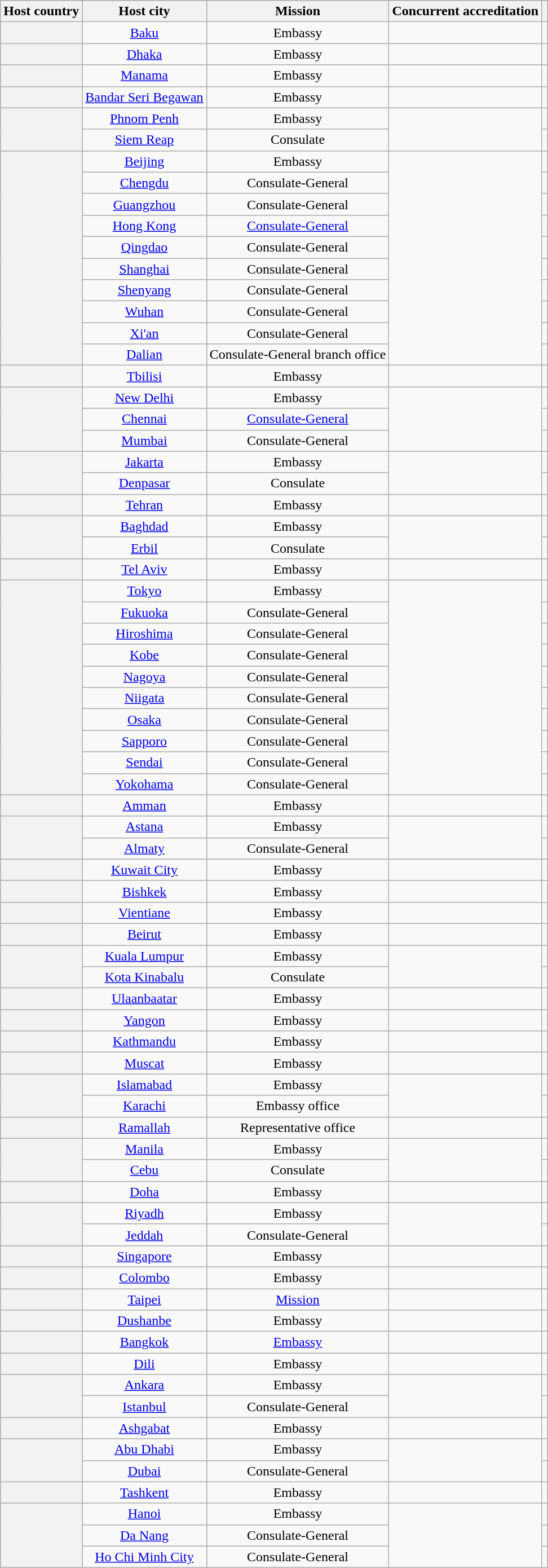<table class="wikitable plainrowheaders" style="text-align:center;">
<tr>
<th scope="col">Host country</th>
<th scope="col">Host city</th>
<th scope="col">Mission</th>
<th scope="col">Concurrent accreditation</th>
<th scope="col"></th>
</tr>
<tr>
<th scope="row"></th>
<td><a href='#'>Baku</a></td>
<td>Embassy</td>
<td></td>
<td></td>
</tr>
<tr>
<th scope="row"></th>
<td><a href='#'>Dhaka</a></td>
<td>Embassy</td>
<td></td>
<td></td>
</tr>
<tr>
<th scope="row"></th>
<td><a href='#'>Manama</a></td>
<td>Embassy</td>
<td></td>
<td></td>
</tr>
<tr>
<th scope="row"></th>
<td><a href='#'>Bandar Seri Begawan</a></td>
<td>Embassy</td>
<td></td>
<td></td>
</tr>
<tr>
<th scope="row" rowspan="2"></th>
<td><a href='#'>Phnom Penh</a></td>
<td>Embassy</td>
<td rowspan="2"></td>
<td></td>
</tr>
<tr>
<td><a href='#'>Siem Reap</a></td>
<td>Consulate</td>
<td></td>
</tr>
<tr>
<th scope="row" rowspan="10"></th>
<td><a href='#'>Beijing</a></td>
<td>Embassy</td>
<td rowspan="10"></td>
<td></td>
</tr>
<tr>
<td><a href='#'>Chengdu</a></td>
<td>Consulate-General</td>
<td></td>
</tr>
<tr>
<td><a href='#'>Guangzhou</a></td>
<td>Consulate-General</td>
<td></td>
</tr>
<tr>
<td><a href='#'>Hong Kong</a></td>
<td><a href='#'>Consulate-General</a></td>
<td></td>
</tr>
<tr>
<td><a href='#'>Qingdao</a></td>
<td>Consulate-General</td>
<td></td>
</tr>
<tr>
<td><a href='#'>Shanghai</a></td>
<td>Consulate-General</td>
<td></td>
</tr>
<tr>
<td><a href='#'>Shenyang</a></td>
<td>Consulate-General</td>
<td></td>
</tr>
<tr>
<td><a href='#'>Wuhan</a></td>
<td>Consulate-General</td>
<td></td>
</tr>
<tr>
<td><a href='#'>Xi'an</a></td>
<td>Consulate-General</td>
<td></td>
</tr>
<tr>
<td><a href='#'>Dalian</a></td>
<td>Consulate-General branch office</td>
<td></td>
</tr>
<tr>
<th scope="row"></th>
<td><a href='#'>Tbilisi</a></td>
<td>Embassy</td>
<td></td>
<td></td>
</tr>
<tr>
<th scope="row" rowspan="3"></th>
<td><a href='#'>New Delhi</a></td>
<td>Embassy</td>
<td rowspan="3"></td>
<td></td>
</tr>
<tr>
<td><a href='#'>Chennai</a></td>
<td><a href='#'>Consulate-General</a></td>
<td></td>
</tr>
<tr>
<td><a href='#'>Mumbai</a></td>
<td>Consulate-General</td>
<td></td>
</tr>
<tr>
<th scope="row" rowspan="2"></th>
<td><a href='#'>Jakarta</a></td>
<td>Embassy</td>
<td rowspan="2"></td>
<td></td>
</tr>
<tr>
<td><a href='#'>Denpasar</a></td>
<td>Consulate</td>
<td></td>
</tr>
<tr>
<th scope="row"></th>
<td><a href='#'>Tehran</a></td>
<td>Embassy</td>
<td></td>
<td></td>
</tr>
<tr>
<th scope="row" rowspan="2"></th>
<td><a href='#'>Baghdad</a></td>
<td>Embassy</td>
<td rowspan="2"></td>
<td></td>
</tr>
<tr>
<td><a href='#'>Erbil</a></td>
<td>Consulate</td>
<td></td>
</tr>
<tr>
<th scope="row"></th>
<td><a href='#'>Tel Aviv</a></td>
<td>Embassy</td>
<td></td>
<td></td>
</tr>
<tr>
<th scope="row" rowspan="10"></th>
<td><a href='#'>Tokyo</a></td>
<td>Embassy</td>
<td rowspan="10"></td>
<td></td>
</tr>
<tr>
<td><a href='#'>Fukuoka</a></td>
<td>Consulate-General</td>
<td></td>
</tr>
<tr>
<td><a href='#'>Hiroshima</a></td>
<td>Consulate-General</td>
<td></td>
</tr>
<tr>
<td><a href='#'>Kobe</a></td>
<td>Consulate-General</td>
<td></td>
</tr>
<tr>
<td><a href='#'>Nagoya</a></td>
<td>Consulate-General</td>
<td></td>
</tr>
<tr>
<td><a href='#'>Niigata</a></td>
<td>Consulate-General</td>
<td></td>
</tr>
<tr>
<td><a href='#'>Osaka</a></td>
<td>Consulate-General</td>
<td></td>
</tr>
<tr>
<td><a href='#'>Sapporo</a></td>
<td>Consulate-General</td>
<td></td>
</tr>
<tr>
<td><a href='#'>Sendai</a></td>
<td>Consulate-General</td>
<td></td>
</tr>
<tr>
<td><a href='#'>Yokohama</a></td>
<td>Consulate-General</td>
<td></td>
</tr>
<tr>
<th scope="row"></th>
<td><a href='#'>Amman</a></td>
<td>Embassy</td>
<td></td>
<td></td>
</tr>
<tr>
<th scope="row" rowspan="2"></th>
<td><a href='#'>Astana</a></td>
<td>Embassy</td>
<td rowspan="2"></td>
<td></td>
</tr>
<tr>
<td><a href='#'>Almaty</a></td>
<td>Consulate-General</td>
<td></td>
</tr>
<tr>
<th scope="row"></th>
<td><a href='#'>Kuwait City</a></td>
<td>Embassy</td>
<td></td>
<td></td>
</tr>
<tr>
<th scope="row"></th>
<td><a href='#'>Bishkek</a></td>
<td>Embassy</td>
<td></td>
<td></td>
</tr>
<tr>
<th scope="row"></th>
<td><a href='#'>Vientiane</a></td>
<td>Embassy</td>
<td></td>
<td></td>
</tr>
<tr>
<th scope="row"></th>
<td><a href='#'>Beirut</a></td>
<td>Embassy</td>
<td></td>
<td></td>
</tr>
<tr>
<th scope="row" rowspan="2"></th>
<td><a href='#'>Kuala Lumpur</a></td>
<td>Embassy</td>
<td rowspan="2"></td>
<td></td>
</tr>
<tr>
<td><a href='#'>Kota Kinabalu</a></td>
<td>Consulate</td>
<td></td>
</tr>
<tr>
<th scope="row"></th>
<td><a href='#'>Ulaanbaatar</a></td>
<td>Embassy</td>
<td></td>
<td></td>
</tr>
<tr>
<th scope="row"></th>
<td><a href='#'>Yangon</a></td>
<td>Embassy</td>
<td></td>
<td></td>
</tr>
<tr>
<th scope="row"></th>
<td><a href='#'>Kathmandu</a></td>
<td>Embassy</td>
<td></td>
<td></td>
</tr>
<tr>
<th scope="row"></th>
<td><a href='#'>Muscat</a></td>
<td>Embassy</td>
<td></td>
<td></td>
</tr>
<tr>
<th scope="row" rowspan="2"></th>
<td><a href='#'>Islamabad</a></td>
<td>Embassy</td>
<td rowspan="2"></td>
<td></td>
</tr>
<tr>
<td><a href='#'>Karachi</a></td>
<td>Embassy office</td>
<td></td>
</tr>
<tr>
<th scope="row"></th>
<td><a href='#'>Ramallah</a></td>
<td>Representative office</td>
<td></td>
<td></td>
</tr>
<tr>
<th scope="row" rowspan="2"></th>
<td><a href='#'>Manila</a></td>
<td>Embassy</td>
<td rowspan="2"></td>
<td></td>
</tr>
<tr>
<td><a href='#'>Cebu</a></td>
<td>Consulate</td>
<td></td>
</tr>
<tr>
<th scope="row"></th>
<td><a href='#'>Doha</a></td>
<td>Embassy</td>
<td></td>
<td></td>
</tr>
<tr>
<th scope="row" rowspan="2"></th>
<td><a href='#'>Riyadh</a></td>
<td>Embassy</td>
<td rowspan="2"></td>
<td></td>
</tr>
<tr>
<td><a href='#'>Jeddah</a></td>
<td>Consulate-General</td>
<td></td>
</tr>
<tr>
<th scope="row"></th>
<td><a href='#'>Singapore</a></td>
<td>Embassy</td>
<td></td>
<td></td>
</tr>
<tr>
<th scope="row"></th>
<td><a href='#'>Colombo</a></td>
<td>Embassy</td>
<td></td>
<td></td>
</tr>
<tr>
<th scope="row"></th>
<td><a href='#'>Taipei</a></td>
<td><a href='#'>Mission</a></td>
<td></td>
<td></td>
</tr>
<tr>
<th scope="row"></th>
<td><a href='#'>Dushanbe</a></td>
<td>Embassy</td>
<td></td>
<td></td>
</tr>
<tr>
<th scope="row"></th>
<td><a href='#'>Bangkok</a></td>
<td><a href='#'>Embassy</a></td>
<td></td>
<td></td>
</tr>
<tr>
<th scope="row"></th>
<td><a href='#'>Dili</a></td>
<td>Embassy</td>
<td></td>
<td></td>
</tr>
<tr>
<th scope="row" rowspan="2"></th>
<td><a href='#'>Ankara</a></td>
<td>Embassy</td>
<td rowspan="2"></td>
<td></td>
</tr>
<tr>
<td><a href='#'>Istanbul</a></td>
<td>Consulate-General</td>
<td></td>
</tr>
<tr>
<th scope="row"></th>
<td><a href='#'>Ashgabat</a></td>
<td>Embassy</td>
<td></td>
<td></td>
</tr>
<tr>
<th scope="row" rowspan="2"></th>
<td><a href='#'>Abu Dhabi</a></td>
<td>Embassy</td>
<td rowspan="2"></td>
<td></td>
</tr>
<tr>
<td><a href='#'>Dubai</a></td>
<td>Consulate-General</td>
<td></td>
</tr>
<tr>
<th scope="row"></th>
<td><a href='#'>Tashkent</a></td>
<td>Embassy</td>
<td></td>
<td></td>
</tr>
<tr>
<th scope="row" rowspan="3"></th>
<td><a href='#'>Hanoi</a></td>
<td>Embassy</td>
<td rowspan="3"></td>
<td></td>
</tr>
<tr>
<td><a href='#'>Da Nang</a></td>
<td>Consulate-General</td>
<td></td>
</tr>
<tr>
<td><a href='#'>Ho Chi Minh City</a></td>
<td>Consulate-General</td>
<td></td>
</tr>
</table>
